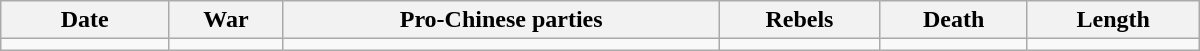<table class="wikitable" width="800">
<tr valign="top">
<th scope="row" width="14%">Date</th>
<th>War</th>
<th>Pro-Chinese parties</th>
<th>Rebels</th>
<th>Death</th>
<th>Length</th>
</tr>
<tr valign="top">
<td></td>
<td></td>
<td></td>
<td></td>
<td></td>
<td></td>
</tr>
</table>
